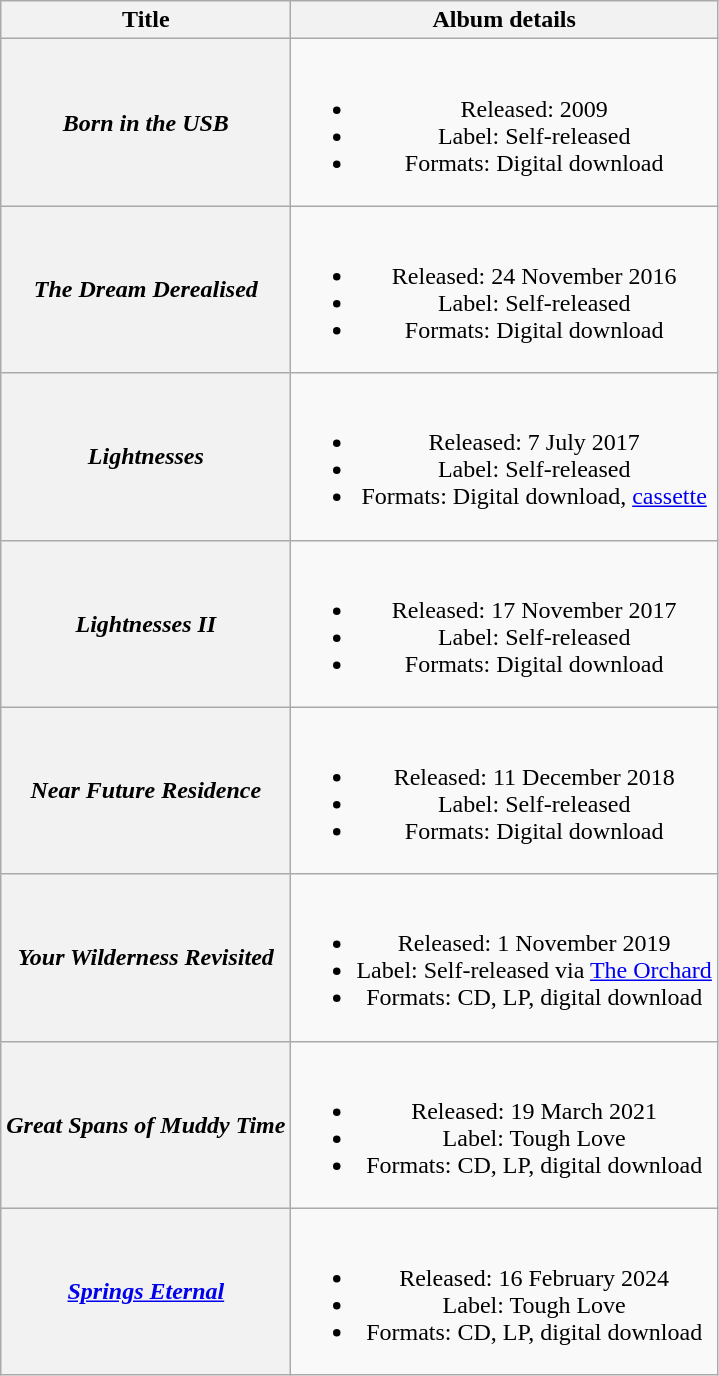<table class="wikitable plainrowheaders" style="text-align:center;">
<tr>
<th scope="col">Title</th>
<th scope="col">Album details</th>
</tr>
<tr>
<th scope="row"><em>Born in the USB</em></th>
<td><br><ul><li>Released: 2009</li><li>Label: Self-released</li><li>Formats: Digital download</li></ul></td>
</tr>
<tr>
<th scope="row"><em>The Dream Derealised</em></th>
<td><br><ul><li>Released: 24 November 2016</li><li>Label: Self-released</li><li>Formats: Digital download</li></ul></td>
</tr>
<tr>
<th scope="row"><em>Lightnesses</em></th>
<td><br><ul><li>Released: 7 July 2017</li><li>Label: Self-released</li><li>Formats: Digital download, <a href='#'>cassette</a></li></ul></td>
</tr>
<tr>
<th scope="row"><em>Lightnesses II</em></th>
<td><br><ul><li>Released: 17 November 2017</li><li>Label: Self-released</li><li>Formats: Digital download</li></ul></td>
</tr>
<tr>
<th scope="row"><em>Near Future Residence</em></th>
<td><br><ul><li>Released: 11 December 2018</li><li>Label: Self-released</li><li>Formats: Digital download</li></ul></td>
</tr>
<tr>
<th scope="row"><em>Your Wilderness Revisited</em></th>
<td><br><ul><li>Released: 1 November 2019</li><li>Label: Self-released via <a href='#'>The Orchard</a></li><li>Formats: CD, LP, digital download</li></ul></td>
</tr>
<tr>
<th scope="row"><em>Great Spans of Muddy Time</em></th>
<td><br><ul><li>Released: 19 March 2021</li><li>Label: Tough Love</li><li>Formats: CD, LP, digital download</li></ul></td>
</tr>
<tr>
<th scope="row"><em><a href='#'>Springs Eternal</a></em></th>
<td><br><ul><li>Released: 16 February 2024</li><li>Label: Tough Love</li><li>Formats: CD, LP, digital download</li></ul></td>
</tr>
</table>
